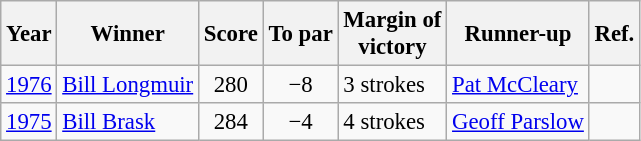<table class=wikitable style="font-size:95%">
<tr>
<th>Year</th>
<th>Winner</th>
<th>Score</th>
<th>To par</th>
<th>Margin of<br>victory</th>
<th>Runner-up</th>
<th>Ref.</th>
</tr>
<tr>
<td><a href='#'>1976</a></td>
<td> <a href='#'>Bill Longmuir</a></td>
<td align=center>280</td>
<td align=center>−8</td>
<td>3 strokes</td>
<td> <a href='#'>Pat McCleary</a></td>
<td></td>
</tr>
<tr>
<td><a href='#'>1975</a></td>
<td> <a href='#'>Bill Brask</a></td>
<td align=center>284</td>
<td align=center>−4</td>
<td>4 strokes</td>
<td> <a href='#'>Geoff Parslow</a></td>
<td></td>
</tr>
</table>
